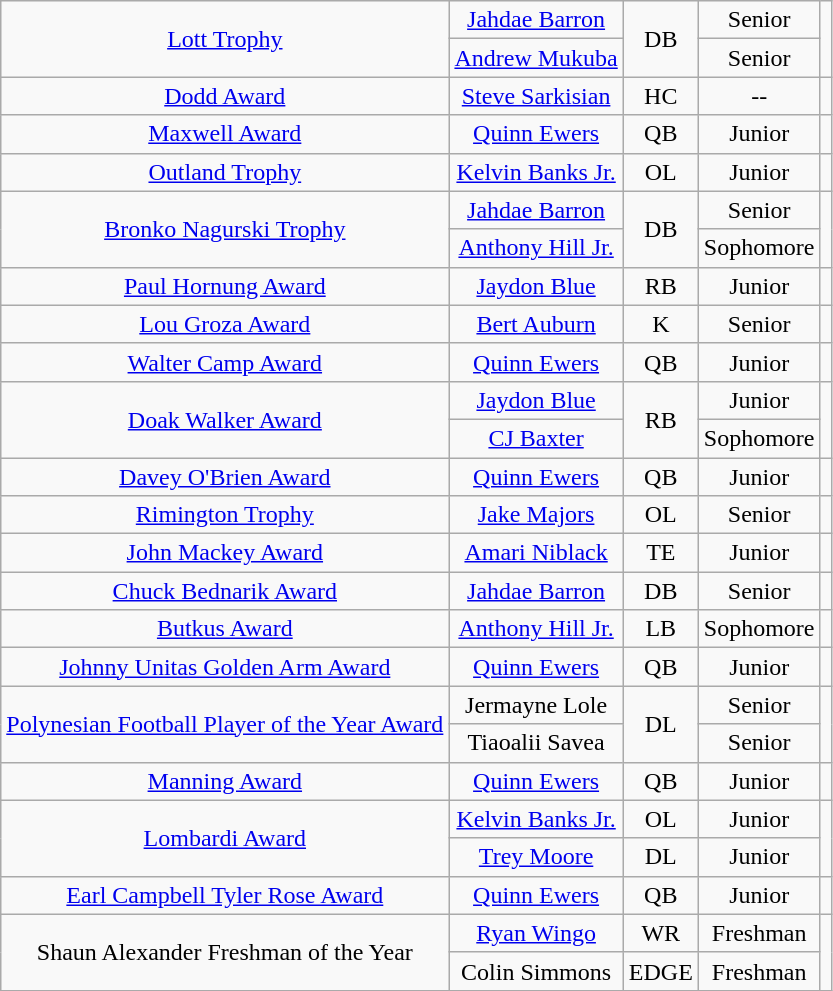<table class="wikitable">
<tr align="center">
<td rowspan=2><a href='#'>Lott Trophy</a></td>
<td><a href='#'>Jahdae Barron</a></td>
<td rowspan=2>DB</td>
<td>Senior</td>
<td rowspan=2></td>
</tr>
<tr align="center">
<td><a href='#'>Andrew Mukuba</a></td>
<td>Senior</td>
</tr>
<tr align="center">
<td><a href='#'>Dodd Award</a></td>
<td><a href='#'>Steve Sarkisian</a></td>
<td>HC</td>
<td>--</td>
<td></td>
</tr>
<tr align="center">
<td><a href='#'>Maxwell Award</a></td>
<td><a href='#'>Quinn Ewers</a></td>
<td>QB</td>
<td>Junior</td>
<td></td>
</tr>
<tr align="center">
<td><a href='#'>Outland Trophy</a></td>
<td><a href='#'>Kelvin Banks Jr.</a></td>
<td>OL</td>
<td>Junior</td>
<td></td>
</tr>
<tr align="center">
<td rowspan=2><a href='#'>Bronko Nagurski Trophy</a></td>
<td><a href='#'>Jahdae Barron</a></td>
<td rowspan=2>DB</td>
<td>Senior</td>
<td rowspan=2></td>
</tr>
<tr align="center">
<td><a href='#'>Anthony Hill Jr.</a></td>
<td>Sophomore</td>
</tr>
<tr align="center">
<td><a href='#'>Paul Hornung Award</a></td>
<td><a href='#'>Jaydon Blue</a></td>
<td>RB</td>
<td>Junior</td>
<td></td>
</tr>
<tr align="center">
<td><a href='#'>Lou Groza Award</a></td>
<td><a href='#'>Bert Auburn</a></td>
<td>K</td>
<td>Senior</td>
<td></td>
</tr>
<tr align="center">
<td><a href='#'>Walter Camp Award</a></td>
<td><a href='#'>Quinn Ewers</a></td>
<td>QB</td>
<td>Junior</td>
<td></td>
</tr>
<tr align="center">
<td rowspan=2><a href='#'>Doak Walker Award</a></td>
<td><a href='#'>Jaydon Blue</a></td>
<td rowspan=2>RB</td>
<td>Junior</td>
<td rowspan=2></td>
</tr>
<tr align="center">
<td><a href='#'>CJ Baxter</a></td>
<td>Sophomore</td>
</tr>
<tr align="center">
<td><a href='#'>Davey O'Brien Award</a></td>
<td><a href='#'>Quinn Ewers</a></td>
<td>QB</td>
<td>Junior</td>
<td></td>
</tr>
<tr align="center">
<td><a href='#'>Rimington Trophy</a></td>
<td><a href='#'>Jake Majors</a></td>
<td>OL</td>
<td>Senior</td>
<td></td>
</tr>
<tr align="center">
<td><a href='#'>John Mackey Award</a></td>
<td><a href='#'>Amari Niblack</a></td>
<td>TE</td>
<td>Junior</td>
<td></td>
</tr>
<tr align="center">
<td><a href='#'>Chuck Bednarik Award</a></td>
<td><a href='#'>Jahdae Barron</a></td>
<td>DB</td>
<td>Senior</td>
<td></td>
</tr>
<tr align="center">
<td><a href='#'>Butkus Award</a></td>
<td><a href='#'>Anthony Hill Jr.</a></td>
<td>LB</td>
<td>Sophomore</td>
<td></td>
</tr>
<tr align="center">
<td><a href='#'>Johnny Unitas Golden Arm Award</a></td>
<td><a href='#'>Quinn Ewers</a></td>
<td>QB</td>
<td>Junior</td>
<td></td>
</tr>
<tr align="center">
<td rowspan=2><a href='#'>Polynesian Football Player of the Year Award</a></td>
<td>Jermayne Lole</td>
<td rowspan=2>DL</td>
<td>Senior</td>
<td rowspan=2></td>
</tr>
<tr align="center">
<td>Tiaoalii Savea</td>
<td>Senior</td>
</tr>
<tr align="center">
<td><a href='#'>Manning Award</a></td>
<td><a href='#'>Quinn Ewers</a></td>
<td>QB</td>
<td>Junior</td>
<td></td>
</tr>
<tr align="center">
<td rowspan=2><a href='#'>Lombardi Award</a></td>
<td><a href='#'>Kelvin Banks Jr.</a></td>
<td rowspan=1>OL</td>
<td>Junior</td>
<td rowspan=2></td>
</tr>
<tr align="center">
<td><a href='#'>Trey Moore</a></td>
<td rowspan=1>DL</td>
<td>Junior</td>
</tr>
<tr align="center">
<td><a href='#'>Earl Campbell Tyler Rose Award</a></td>
<td><a href='#'>Quinn Ewers</a></td>
<td>QB</td>
<td>Junior</td>
<td></td>
</tr>
<tr align="center">
<td rowspan=2>Shaun Alexander Freshman of the Year</td>
<td><a href='#'>Ryan Wingo</a></td>
<td rowspan=1>WR</td>
<td>Freshman</td>
<td rowspan=2></td>
</tr>
<tr align="center">
<td>Colin Simmons</td>
<td rowspan=1>EDGE</td>
<td>Freshman</td>
</tr>
</table>
